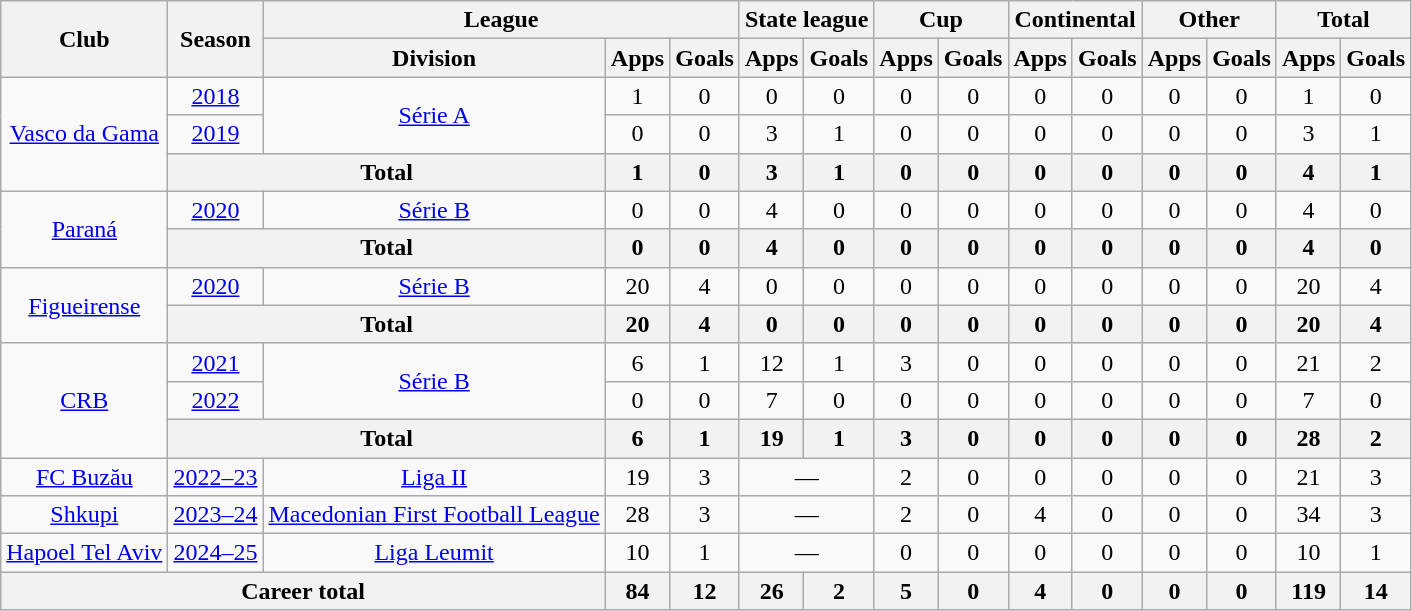<table class="wikitable" style="text-align: center">
<tr>
<th rowspan="2">Club</th>
<th rowspan="2">Season</th>
<th colspan="3">League</th>
<th colspan="2">State league</th>
<th colspan="2">Cup</th>
<th colspan="2">Continental</th>
<th colspan="2">Other</th>
<th colspan="2">Total</th>
</tr>
<tr>
<th>Division</th>
<th>Apps</th>
<th>Goals</th>
<th>Apps</th>
<th>Goals</th>
<th>Apps</th>
<th>Goals</th>
<th>Apps</th>
<th>Goals</th>
<th>Apps</th>
<th>Goals</th>
<th>Apps</th>
<th>Goals</th>
</tr>
<tr>
<td rowspan="3"><a href='#'>Vasco da Gama</a></td>
<td><a href='#'>2018</a></td>
<td rowspan="2"><a href='#'>Série A</a></td>
<td>1</td>
<td>0</td>
<td>0</td>
<td>0</td>
<td>0</td>
<td>0</td>
<td>0</td>
<td>0</td>
<td>0</td>
<td>0</td>
<td>1</td>
<td>0</td>
</tr>
<tr>
<td><a href='#'>2019</a></td>
<td>0</td>
<td>0</td>
<td>3</td>
<td>1</td>
<td>0</td>
<td>0</td>
<td>0</td>
<td>0</td>
<td>0</td>
<td>0</td>
<td>3</td>
<td>1</td>
</tr>
<tr>
<th colspan="2"><strong>Total</strong></th>
<th>1</th>
<th>0</th>
<th>3</th>
<th>1</th>
<th>0</th>
<th>0</th>
<th>0</th>
<th>0</th>
<th>0</th>
<th>0</th>
<th>4</th>
<th>1</th>
</tr>
<tr>
<td rowspan="2"><a href='#'>Paraná</a></td>
<td><a href='#'>2020</a></td>
<td rowspan="1"><a href='#'>Série B</a></td>
<td>0</td>
<td>0</td>
<td>4</td>
<td>0</td>
<td>0</td>
<td>0</td>
<td>0</td>
<td>0</td>
<td>0</td>
<td>0</td>
<td>4</td>
<td>0</td>
</tr>
<tr>
<th colspan="2"><strong>Total</strong></th>
<th>0</th>
<th>0</th>
<th>4</th>
<th>0</th>
<th>0</th>
<th>0</th>
<th>0</th>
<th>0</th>
<th>0</th>
<th>0</th>
<th>4</th>
<th>0</th>
</tr>
<tr>
<td rowspan="2"><a href='#'>Figueirense</a></td>
<td><a href='#'>2020</a></td>
<td rowspan="1"><a href='#'>Série B</a></td>
<td>20</td>
<td>4</td>
<td>0</td>
<td>0</td>
<td>0</td>
<td>0</td>
<td>0</td>
<td>0</td>
<td>0</td>
<td>0</td>
<td>20</td>
<td>4</td>
</tr>
<tr>
<th colspan="2"><strong>Total</strong></th>
<th>20</th>
<th>4</th>
<th>0</th>
<th>0</th>
<th>0</th>
<th>0</th>
<th>0</th>
<th>0</th>
<th>0</th>
<th>0</th>
<th>20</th>
<th>4</th>
</tr>
<tr>
<td rowspan="3"><a href='#'>CRB</a></td>
<td><a href='#'>2021</a></td>
<td rowspan="2"><a href='#'>Série B</a></td>
<td>6</td>
<td>1</td>
<td>12</td>
<td>1</td>
<td>3</td>
<td>0</td>
<td>0</td>
<td>0</td>
<td>0</td>
<td>0</td>
<td>21</td>
<td>2</td>
</tr>
<tr>
<td><a href='#'>2022</a></td>
<td>0</td>
<td>0</td>
<td>7</td>
<td>0</td>
<td>0</td>
<td>0</td>
<td>0</td>
<td>0</td>
<td>0</td>
<td>0</td>
<td>7</td>
<td>0</td>
</tr>
<tr>
<th colspan="2"><strong>Total</strong></th>
<th>6</th>
<th>1</th>
<th>19</th>
<th>1</th>
<th>3</th>
<th>0</th>
<th>0</th>
<th>0</th>
<th>0</th>
<th>0</th>
<th>28</th>
<th>2</th>
</tr>
<tr>
<td rowspan="1"><a href='#'>FC Buzău</a></td>
<td><a href='#'>2022–23</a></td>
<td rowspan="1"><a href='#'>Liga II</a></td>
<td>19</td>
<td>3</td>
<td colspan="2">—</td>
<td>2</td>
<td>0</td>
<td>0</td>
<td>0</td>
<td>0</td>
<td>0</td>
<td>21</td>
<td>3</td>
</tr>
<tr>
<td rowspan="1"><a href='#'>Shkupi</a></td>
<td><a href='#'>2023–24</a></td>
<td rowspan="1"><a href='#'>Macedonian First Football League</a></td>
<td>28</td>
<td>3</td>
<td colspan="2">—</td>
<td>2</td>
<td>0</td>
<td>4</td>
<td>0</td>
<td>0</td>
<td>0</td>
<td>34</td>
<td>3</td>
</tr>
<tr>
<td rowspan="1"><a href='#'>Hapoel Tel Aviv</a></td>
<td><a href='#'>2024–25</a></td>
<td rowspan="1"><a href='#'>Liga Leumit</a></td>
<td>10</td>
<td>1</td>
<td colspan="2">—</td>
<td>0</td>
<td>0</td>
<td>0</td>
<td>0</td>
<td>0</td>
<td>0</td>
<td>10</td>
<td>1</td>
</tr>
<tr>
<th colspan="3"><strong>Career total</strong></th>
<th>84</th>
<th>12</th>
<th>26</th>
<th>2</th>
<th>5</th>
<th>0</th>
<th>4</th>
<th>0</th>
<th>0</th>
<th>0</th>
<th>119</th>
<th>14</th>
</tr>
</table>
